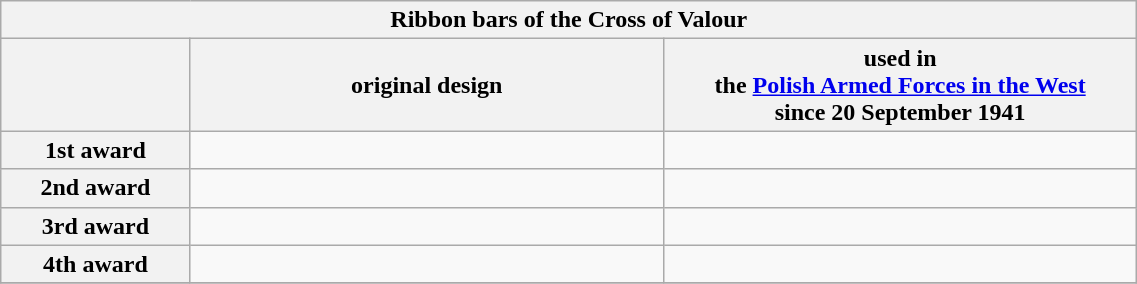<table align=center class=wikitable width=60%>
<tr>
<th colspan=5>Ribbon bars of the Cross of Valour</th>
</tr>
<tr>
<th width=10% valign=center align=center></th>
<th width=25% valign=center align=center>original design</th>
<th width=25% valign=center align=center>used in<br>the <a href='#'>Polish Armed Forces in the West</a><br>since 20 September 1941</th>
</tr>
<tr>
<th width=10% valign=center align=center>1st award</th>
<td width=25% valign=center align=center></td>
<td width=25% valign=center align=center></td>
</tr>
<tr>
<th width=10% valign=center align=center>2nd award</th>
<td width=25% valign=center align=center></td>
<td width=25% valign=center align=center></td>
</tr>
<tr>
<th width=10% valign=center align=center>3rd award</th>
<td width=25% valign=center align=center></td>
<td width=25% valign=center align=center></td>
</tr>
<tr>
<th width=10% valign=center align=center>4th award</th>
<td width=25% valign=center align=center></td>
<td width=25% valign=center align=center></td>
</tr>
<tr>
</tr>
</table>
